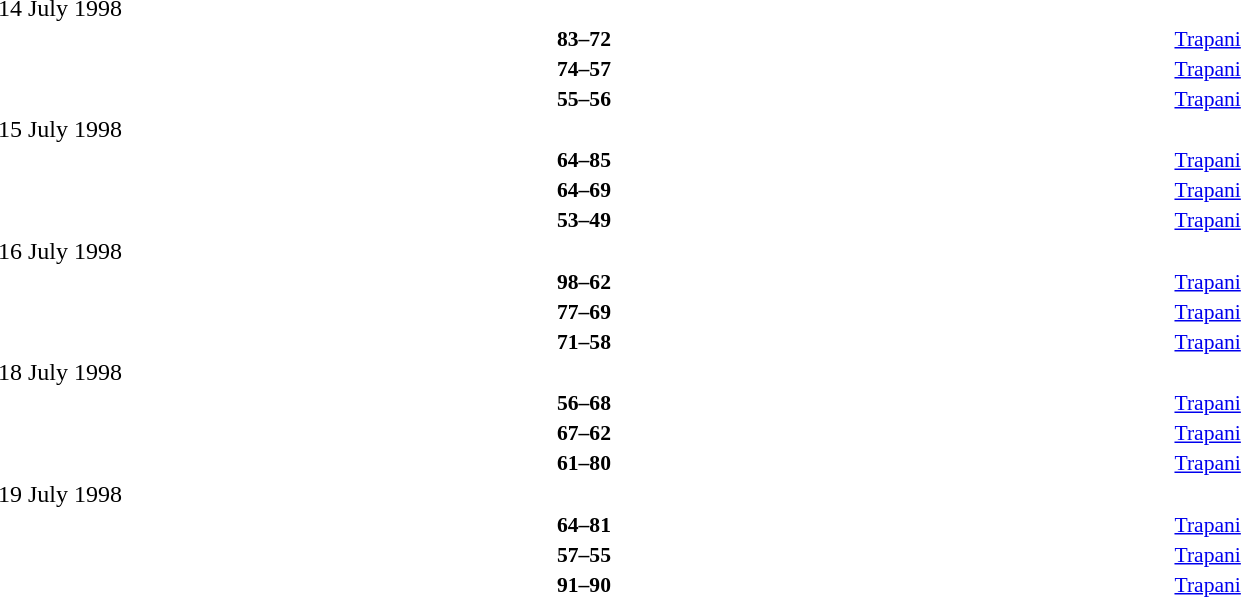<table style="width:100%;" cellspacing="1">
<tr>
<th width=25%></th>
<th width=3%></th>
<th width=6%></th>
<th width=3%></th>
<th width=25%></th>
</tr>
<tr>
<td>14 July 1998</td>
</tr>
<tr style=font-size:90%>
<td align=right><strong></strong></td>
<td></td>
<td align=center><strong>83–72</strong></td>
<td></td>
<td><strong></strong></td>
<td><a href='#'>Trapani</a></td>
</tr>
<tr style=font-size:90%>
<td align=right><strong></strong></td>
<td></td>
<td align=center><strong>74–57</strong></td>
<td></td>
<td><strong></strong></td>
<td><a href='#'>Trapani</a></td>
</tr>
<tr style=font-size:90%>
<td align=right><strong></strong></td>
<td></td>
<td align=center><strong>55–56</strong></td>
<td></td>
<td><strong></strong></td>
<td><a href='#'>Trapani</a></td>
</tr>
<tr>
<td>15 July 1998</td>
</tr>
<tr style=font-size:90%>
<td align=right><strong></strong></td>
<td></td>
<td align=center><strong>64–85</strong></td>
<td></td>
<td><strong></strong></td>
<td><a href='#'>Trapani</a></td>
</tr>
<tr style=font-size:90%>
<td align=right><strong></strong></td>
<td></td>
<td align=center><strong>64–69</strong></td>
<td></td>
<td><strong></strong></td>
<td><a href='#'>Trapani</a></td>
</tr>
<tr style=font-size:90%>
<td align=right><strong></strong></td>
<td></td>
<td align=center><strong>53–49</strong></td>
<td></td>
<td><strong></strong></td>
<td><a href='#'>Trapani</a></td>
</tr>
<tr>
<td>16 July 1998</td>
</tr>
<tr style=font-size:90%>
<td align=right><strong></strong></td>
<td></td>
<td align=center><strong>98–62</strong></td>
<td></td>
<td><strong></strong></td>
<td><a href='#'>Trapani</a></td>
</tr>
<tr style=font-size:90%>
<td align=right><strong></strong></td>
<td></td>
<td align=center><strong>77–69</strong></td>
<td></td>
<td><strong></strong></td>
<td><a href='#'>Trapani</a></td>
</tr>
<tr style=font-size:90%>
<td align=right><strong></strong></td>
<td></td>
<td align=center><strong>71–58</strong></td>
<td></td>
<td><strong></strong></td>
<td><a href='#'>Trapani</a></td>
</tr>
<tr>
<td>18 July 1998</td>
</tr>
<tr style=font-size:90%>
<td align=right><strong></strong></td>
<td></td>
<td align=center><strong>56–68</strong></td>
<td></td>
<td><strong></strong></td>
<td><a href='#'>Trapani</a></td>
</tr>
<tr style=font-size:90%>
<td align=right><strong></strong></td>
<td></td>
<td align=center><strong>67–62</strong></td>
<td></td>
<td><strong></strong></td>
<td><a href='#'>Trapani</a></td>
</tr>
<tr style=font-size:90%>
<td align=right><strong></strong></td>
<td></td>
<td align=center><strong>61–80</strong></td>
<td></td>
<td><strong></strong></td>
<td><a href='#'>Trapani</a></td>
</tr>
<tr>
<td>19 July 1998</td>
</tr>
<tr style=font-size:90%>
<td align=right><strong></strong></td>
<td></td>
<td align=center><strong>64–81</strong></td>
<td></td>
<td><strong></strong></td>
<td><a href='#'>Trapani</a></td>
</tr>
<tr style=font-size:90%>
<td align=right><strong></strong></td>
<td></td>
<td align=center><strong>57–55</strong></td>
<td></td>
<td><strong></strong></td>
<td><a href='#'>Trapani</a></td>
</tr>
<tr style=font-size:90%>
<td align=right><strong></strong></td>
<td></td>
<td align=center><strong>91–90</strong></td>
<td></td>
<td><strong></strong></td>
<td><a href='#'>Trapani</a></td>
</tr>
</table>
